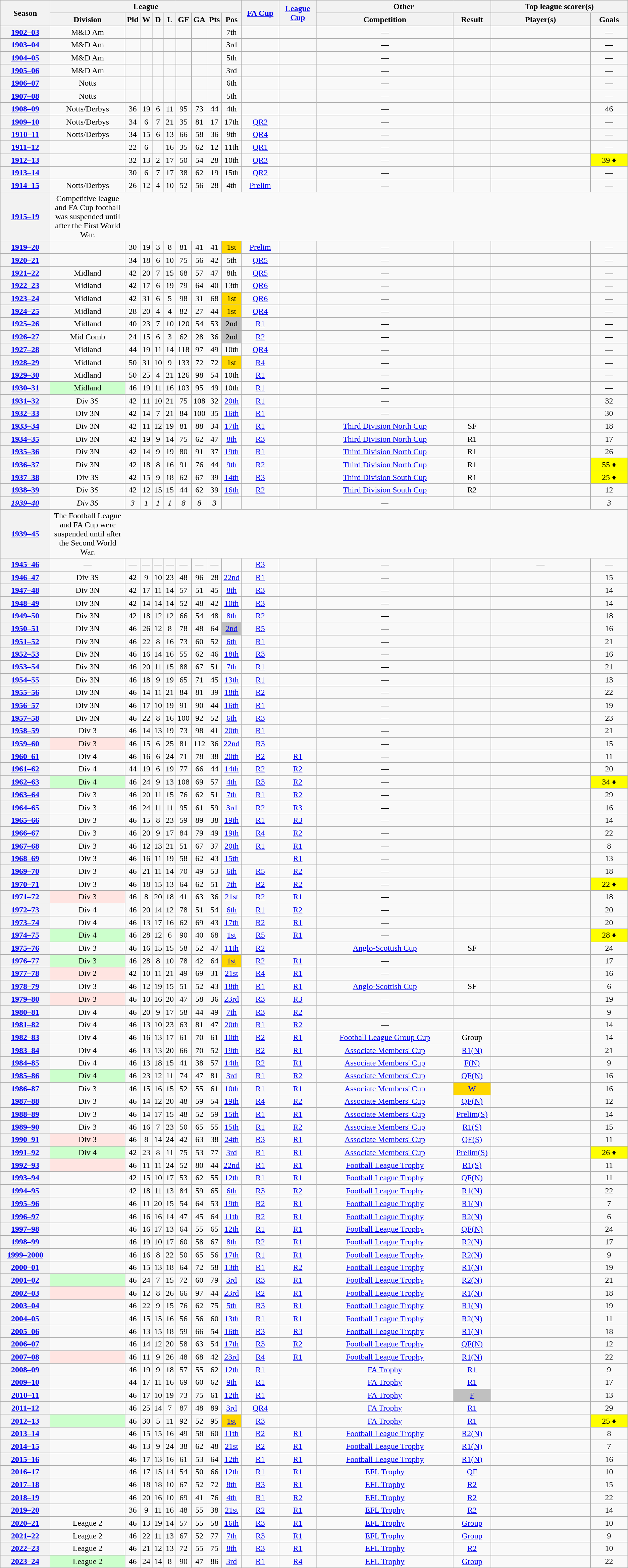<table class="wikitable sortable" style=text-align:center>
<tr>
<th rowspan=2 width=8% scope=col>Season</th>
<th colspan=9 width=30%>League</th>
<th rowspan=2 width=6% scope=col data-sort-type="text"><a href='#'>FA Cup</a></th>
<th rowspan=2 width=6% scope=col data-sort-type="text"><a href='#'>League Cup</a></th>
<th colspan=2>Other</th>
<th colspan=2>Top league scorer(s)</th>
</tr>
<tr class=unsortable>
<th scope=col width=12% data-sort-type="text">Division</th>
<th scope=col data-sort-type="number">Pld</th>
<th scope=col data-sort-type="number">W</th>
<th scope=col data-sort-type="number">D</th>
<th scope=col data-sort-type="number">L</th>
<th scope=col data-sort-type="number">GF</th>
<th scope=col data-sort-type="number">GA</th>
<th scope=col data-sort-type="number">Pts</th>
<th scope=col data-sort-type="number">Pos</th>
<th scope=col width=22% data-sort-type="text">Competition</th>
<th scope=col width=6% data-sort-type="text">Result</th>
<th scope=col width=16% data-sort-type="text">Player(s)</th>
<th scope=col width=6% data-sort-type="number">Goals</th>
</tr>
<tr>
<th scope=row><a href='#'>1902–03</a></th>
<td>M&D Am</td>
<td data-sort-value=-1></td>
<td data-sort-value=-1></td>
<td data-sort-value=-1></td>
<td data-sort-value=-1></td>
<td data-sort-value=-1></td>
<td data-sort-value=-1></td>
<td data-sort-value=-1></td>
<td>7th</td>
<td></td>
<td></td>
<td>—</td>
<td></td>
<td style=text-align:left></td>
<td data-sort-value=-1>—</td>
</tr>
<tr>
<th scope=row><a href='#'>1903–04</a></th>
<td>M&D Am</td>
<td data-sort-value=-1></td>
<td data-sort-value=-1></td>
<td data-sort-value=-1></td>
<td data-sort-value=-1></td>
<td data-sort-value=-1></td>
<td data-sort-value=-1></td>
<td data-sort-value=-1></td>
<td>3rd</td>
<td></td>
<td></td>
<td>—</td>
<td></td>
<td style=text-align:left></td>
<td data-sort-value=-1>—</td>
</tr>
<tr>
<th scope=row><a href='#'>1904–05</a></th>
<td>M&D Am</td>
<td data-sort-value=-1></td>
<td data-sort-value=-1></td>
<td data-sort-value=-1></td>
<td data-sort-value=-1></td>
<td data-sort-value=-1></td>
<td data-sort-value=-1></td>
<td data-sort-value=-1></td>
<td>5th</td>
<td></td>
<td></td>
<td>—</td>
<td></td>
<td style=text-align:left></td>
<td data-sort-value=-1>—</td>
</tr>
<tr>
<th scope=row><a href='#'>1905–06</a></th>
<td>M&D Am</td>
<td data-sort-value=-1></td>
<td data-sort-value=-1></td>
<td data-sort-value=-1></td>
<td data-sort-value=-1></td>
<td data-sort-value=-1></td>
<td data-sort-value=-1></td>
<td data-sort-value=-1></td>
<td>3rd</td>
<td></td>
<td></td>
<td>—</td>
<td></td>
<td style=text-align:left></td>
<td data-sort-value=-1>—</td>
</tr>
<tr>
<th scope=row><a href='#'>1906–07</a></th>
<td>Notts</td>
<td data-sort-value=-1></td>
<td data-sort-value=-1></td>
<td data-sort-value=-1></td>
<td data-sort-value=-1></td>
<td data-sort-value=-1></td>
<td data-sort-value=-1></td>
<td data-sort-value=-1></td>
<td>6th</td>
<td></td>
<td></td>
<td>—</td>
<td></td>
<td style=text-align:left></td>
<td data-sort-value=-1>—</td>
</tr>
<tr>
<th scope=row><a href='#'>1907–08</a></th>
<td>Notts</td>
<td data-sort-value=-1></td>
<td data-sort-value=-1></td>
<td data-sort-value=-1></td>
<td data-sort-value=-1></td>
<td data-sort-value=-1></td>
<td data-sort-value=-1></td>
<td data-sort-value=-1></td>
<td>5th</td>
<td></td>
<td></td>
<td>—</td>
<td></td>
<td style=text-align:left></td>
<td data-sort-value=-1>—</td>
</tr>
<tr>
<th scope=row><a href='#'>1908–09</a></th>
<td>Notts/Derbys</td>
<td>36</td>
<td>19</td>
<td>6</td>
<td>11</td>
<td>95</td>
<td>73</td>
<td>44</td>
<td>4th</td>
<td></td>
<td></td>
<td>—</td>
<td></td>
<td style=text-align:left></td>
<td>46</td>
</tr>
<tr>
<th scope=row><a href='#'>1909–10</a></th>
<td>Notts/Derbys</td>
<td>34</td>
<td>6</td>
<td>7</td>
<td>21</td>
<td>35</td>
<td>81</td>
<td>17</td>
<td>17th</td>
<td><a href='#'>QR2</a></td>
<td></td>
<td>—</td>
<td></td>
<td style=text-align:left></td>
<td>—</td>
</tr>
<tr>
<th scope=row><a href='#'>1910–11</a></th>
<td>Notts/Derbys</td>
<td>34</td>
<td>15</td>
<td>6</td>
<td>13</td>
<td>66</td>
<td>58</td>
<td>36</td>
<td>9th</td>
<td><a href='#'>QR4</a></td>
<td></td>
<td>—</td>
<td></td>
<td style=text-align:left></td>
<td>—</td>
</tr>
<tr>
<th scope=row><a href='#'>1911–12</a></th>
<td></td>
<td>22</td>
<td>6</td>
<td></td>
<td>16</td>
<td>35</td>
<td>62</td>
<td>12</td>
<td>11th</td>
<td><a href='#'>QR1</a></td>
<td></td>
<td>—</td>
<td></td>
<td style=text-align:left></td>
<td>—</td>
</tr>
<tr>
<th scope=row><a href='#'>1912–13</a></th>
<td></td>
<td>32</td>
<td>13</td>
<td>2</td>
<td>17</td>
<td>50</td>
<td>54</td>
<td>28</td>
<td>10th</td>
<td><a href='#'>QR3</a></td>
<td></td>
<td>—</td>
<td></td>
<td style=text-align:left></td>
<td style=background:yellow>39 ♦</td>
</tr>
<tr>
<th scope=row><a href='#'>1913–14</a></th>
<td></td>
<td>30</td>
<td>6</td>
<td>7</td>
<td>17</td>
<td>38</td>
<td>62</td>
<td>19</td>
<td>15th</td>
<td><a href='#'>QR2</a></td>
<td></td>
<td>—</td>
<td></td>
<td style=text-align:left></td>
<td>—</td>
</tr>
<tr>
<th scope=row><a href='#'>1914–15</a></th>
<td>Notts/Derbys</td>
<td>26</td>
<td>12</td>
<td>4</td>
<td>10</td>
<td>52</td>
<td>56</td>
<td>28</td>
<td>4th</td>
<td><a href='#'>Prelim</a></td>
<td></td>
<td>—</td>
<td></td>
<td style=text-align:left></td>
<td>—</td>
</tr>
<tr>
<th scope=row><a href='#'>1915–19</a></th>
<td data-sort-value="ZZZ"><div>Competitive league and FA Cup football was suspended until after the First World War.</div></td>
<td style=border-left-style:hidden data-sort-value="—"></td>
<td style=border-left-style:hidden data-sort-value="—"></td>
<td style=border-left-style:hidden data-sort-value="—"></td>
<td style=border-left-style:hidden data-sort-value="—"></td>
<td style=border-left-style:hidden data-sort-value="—"></td>
<td style=border-left-style:hidden data-sort-value="—"></td>
<td style=border-left-style:hidden data-sort-value="—"></td>
<td style=border-left-style:hidden data-sort-value="999"></td>
<td style=border-left-style:hidden data-sort-value="—"></td>
<td style=border-left-style:hidden data-sort-value="—"></td>
<td style=border-left-style:hidden data-sort-value=" "></td>
<td style=border-left-style:hidden data-sort-value="—"></td>
<td style=border-left-style:hidden data-sort-value="zzzz"></td>
<td style=border-left-style:hidden data-sort-value="-99"></td>
</tr>
<tr>
<th scope=row><a href='#'>1919–20</a></th>
<td></td>
<td>30</td>
<td>19</td>
<td>3</td>
<td>8</td>
<td>81</td>
<td>41</td>
<td>41</td>
<td style=background:gold>1st</td>
<td><a href='#'>Prelim</a></td>
<td></td>
<td>—</td>
<td></td>
<td style=text-align:left></td>
<td>—</td>
</tr>
<tr>
<th scope=row><a href='#'>1920–21</a></th>
<td></td>
<td>34</td>
<td>18</td>
<td>6</td>
<td>10</td>
<td>75</td>
<td>56</td>
<td>42</td>
<td>5th</td>
<td><a href='#'>QR5</a></td>
<td></td>
<td>—</td>
<td></td>
<td style=text-align:left></td>
<td>—</td>
</tr>
<tr>
<th scope=row><a href='#'>1921–22</a></th>
<td>Midland</td>
<td>42</td>
<td>20</td>
<td>7</td>
<td>15</td>
<td>68</td>
<td>57</td>
<td>47</td>
<td>8th</td>
<td><a href='#'>QR5</a></td>
<td></td>
<td>—</td>
<td></td>
<td style=text-align:left></td>
<td>—</td>
</tr>
<tr>
<th scope=row><a href='#'>1922–23</a></th>
<td>Midland</td>
<td>42</td>
<td>17</td>
<td>6</td>
<td>19</td>
<td>79</td>
<td>64</td>
<td>40</td>
<td>13th</td>
<td><a href='#'>QR6</a></td>
<td></td>
<td>—</td>
<td></td>
<td style=text-align:left></td>
<td>—</td>
</tr>
<tr>
<th scope=row><a href='#'>1923–24</a></th>
<td>Midland</td>
<td>42</td>
<td>31</td>
<td>6</td>
<td>5</td>
<td>98</td>
<td>31</td>
<td>68</td>
<td style=background:gold>1st</td>
<td><a href='#'>QR6</a></td>
<td></td>
<td>—</td>
<td></td>
<td style=text-align:left></td>
<td>—</td>
</tr>
<tr>
<th scope=row><a href='#'>1924–25</a></th>
<td>Midland</td>
<td>28</td>
<td>20</td>
<td>4</td>
<td>4</td>
<td>82</td>
<td>27</td>
<td>44</td>
<td style=background:gold>1st</td>
<td><a href='#'>QR4</a></td>
<td></td>
<td>—</td>
<td></td>
<td style=text-align:left></td>
<td>—</td>
</tr>
<tr>
<th scope=row><a href='#'>1925–26</a></th>
<td>Midland</td>
<td>40</td>
<td>23</td>
<td>7</td>
<td>10</td>
<td>120</td>
<td>54</td>
<td>53</td>
<td style=background:silver>2nd</td>
<td><a href='#'>R1</a></td>
<td></td>
<td>—</td>
<td></td>
<td style=text-align:left></td>
<td>—</td>
</tr>
<tr>
<th scope=row><a href='#'>1926–27</a></th>
<td>Mid Comb</td>
<td>24</td>
<td>15</td>
<td>6</td>
<td>3</td>
<td>62</td>
<td>28</td>
<td>36</td>
<td style=background:silver>2nd</td>
<td><a href='#'>R2</a></td>
<td></td>
<td>—</td>
<td></td>
<td style=text-align:left></td>
<td>—</td>
</tr>
<tr>
<th scope=row><a href='#'>1927–28</a></th>
<td>Midland</td>
<td>44</td>
<td>19</td>
<td>11</td>
<td>14</td>
<td>118</td>
<td>97</td>
<td>49</td>
<td>10th</td>
<td><a href='#'>QR4</a></td>
<td></td>
<td>—</td>
<td></td>
<td style=text-align:left></td>
<td>—</td>
</tr>
<tr>
<th scope=row><a href='#'>1928–29</a></th>
<td>Midland</td>
<td>50</td>
<td>31</td>
<td>10</td>
<td>9</td>
<td>133</td>
<td>72</td>
<td>72</td>
<td style=background:gold>1st</td>
<td><a href='#'>R4</a></td>
<td></td>
<td>—</td>
<td></td>
<td style=text-align:left></td>
<td>—</td>
</tr>
<tr>
<th scope=row><a href='#'>1929–30</a></th>
<td>Midland</td>
<td>50</td>
<td>25</td>
<td>4</td>
<td>21</td>
<td>126</td>
<td>98</td>
<td>54</td>
<td>10th</td>
<td><a href='#'>R1</a></td>
<td></td>
<td>—</td>
<td></td>
<td style=text-align:left></td>
<td>—</td>
</tr>
<tr>
<th scope=row><a href='#'>1930–31</a></th>
<td style=background:#cfc>Midland </td>
<td>46</td>
<td>19</td>
<td>11</td>
<td>16</td>
<td>103</td>
<td>95</td>
<td>49</td>
<td>10th</td>
<td><a href='#'>R1</a></td>
<td></td>
<td>—</td>
<td></td>
<td style=text-align:left></td>
<td>—</td>
</tr>
<tr>
<th scope=row><a href='#'>1931–32</a></th>
<td>Div 3S</td>
<td>42</td>
<td>11</td>
<td>10</td>
<td>21</td>
<td>75</td>
<td>108</td>
<td>32</td>
<td><a href='#'>20th</a></td>
<td><a href='#'>R1</a></td>
<td></td>
<td>—</td>
<td></td>
<td style=text-align:left></td>
<td>32</td>
</tr>
<tr>
<th scope=row><a href='#'>1932–33</a></th>
<td>Div 3N</td>
<td>42</td>
<td>14</td>
<td>7</td>
<td>21</td>
<td>84</td>
<td>100</td>
<td>35</td>
<td><a href='#'>16th</a></td>
<td><a href='#'>R1</a></td>
<td></td>
<td>—</td>
<td></td>
<td style=text-align:left></td>
<td>30</td>
</tr>
<tr>
<th scope=row><a href='#'>1933–34</a></th>
<td>Div 3N</td>
<td>42</td>
<td>11</td>
<td>12</td>
<td>19</td>
<td>81</td>
<td>88</td>
<td>34</td>
<td><a href='#'>17th</a></td>
<td><a href='#'>R1</a></td>
<td></td>
<td><a href='#'>Third Division North Cup</a></td>
<td>SF</td>
<td style=text-align:left></td>
<td>18</td>
</tr>
<tr>
<th scope=row><a href='#'>1934–35</a></th>
<td>Div 3N</td>
<td>42</td>
<td>19</td>
<td>9</td>
<td>14</td>
<td>75</td>
<td>62</td>
<td>47</td>
<td><a href='#'>8th</a></td>
<td><a href='#'>R3</a></td>
<td></td>
<td><a href='#'>Third Division North Cup</a></td>
<td>R1</td>
<td style=text-align:left></td>
<td>17</td>
</tr>
<tr>
<th scope=row><a href='#'>1935–36</a></th>
<td>Div 3N</td>
<td>42</td>
<td>14</td>
<td>9</td>
<td>19</td>
<td>80</td>
<td>91</td>
<td>37</td>
<td><a href='#'>19th</a></td>
<td><a href='#'>R1</a></td>
<td></td>
<td><a href='#'>Third Division North Cup</a></td>
<td>R1</td>
<td style=text-align:left></td>
<td>26</td>
</tr>
<tr>
<th scope=row><a href='#'>1936–37</a></th>
<td>Div 3N</td>
<td>42</td>
<td>18</td>
<td>8</td>
<td>16</td>
<td>91</td>
<td>76</td>
<td>44</td>
<td><a href='#'>9th</a></td>
<td><a href='#'>R2</a></td>
<td></td>
<td><a href='#'>Third Division North Cup</a></td>
<td>R1</td>
<td style=text-align:left></td>
<td style=background:yellow>55 ♦</td>
</tr>
<tr>
<th scope=row><a href='#'>1937–38</a></th>
<td>Div 3S</td>
<td>42</td>
<td>15</td>
<td>9</td>
<td>18</td>
<td>62</td>
<td>67</td>
<td>39</td>
<td><a href='#'>14th</a></td>
<td><a href='#'>R3</a></td>
<td></td>
<td><a href='#'>Third Division South Cup</a></td>
<td>R1</td>
<td style=text-align:left></td>
<td style=background:yellow>25 ♦</td>
</tr>
<tr>
<th scope=row><a href='#'>1938–39</a></th>
<td>Div 3S</td>
<td>42</td>
<td>12</td>
<td>15</td>
<td>15</td>
<td>44</td>
<td>62</td>
<td>39</td>
<td><a href='#'>16th</a></td>
<td><a href='#'>R2</a></td>
<td></td>
<td><a href='#'>Third Division South Cup</a></td>
<td>R2</td>
<td style=text-align:left></td>
<td>12</td>
</tr>
<tr style=font-style:italic>
<th scope=row><a href='#'>1939–40</a></th>
<td>Div 3S</td>
<td>3</td>
<td>1</td>
<td>1</td>
<td>1</td>
<td>8</td>
<td>8</td>
<td>3</td>
<td></td>
<td></td>
<td></td>
<td>—</td>
<td></td>
<td></td>
<td>3</td>
</tr>
<tr>
<th scope=row><a href='#'>1939–45</a></th>
<td data-sort-value="ZZZ"><div>The Football League and FA Cup were suspended until after the Second World War.</div></td>
<td style=border-left-style:hidden data-sort-value="—"></td>
<td style=border-left-style:hidden data-sort-value="—"></td>
<td style=border-left-style:hidden data-sort-value="—"></td>
<td style=border-left-style:hidden data-sort-value="—"></td>
<td style=border-left-style:hidden data-sort-value="—"></td>
<td style=border-left-style:hidden data-sort-value="—"></td>
<td style=border-left-style:hidden data-sort-value="—"></td>
<td style=border-left-style:hidden data-sort-value="999"></td>
<td style=border-left-style:hidden data-sort-value="—"></td>
<td style=border-left-style:hidden data-sort-value="—"></td>
<td style=border-left-style:hidden data-sort-value=" "></td>
<td style=border-left-style:hidden data-sort-value="—"></td>
<td style=border-left-style:hidden data-sort-value="zzzz"></td>
<td style=border-left-style:hidden data-sort-value="-99"></td>
</tr>
<tr>
<th scope=row><a href='#'>1945–46</a></th>
<td data-sort-value="Z">—</td>
<td>—</td>
<td>—</td>
<td>—</td>
<td>—</td>
<td>—</td>
<td>—</td>
<td>—</td>
<td></td>
<td><a href='#'>R3</a></td>
<td></td>
<td>—</td>
<td></td>
<td data-sort-value="zzz">—</td>
<td data-sort-value=-2>—</td>
</tr>
<tr>
<th scope=row><a href='#'>1946–47</a></th>
<td>Div 3S</td>
<td>42</td>
<td>9</td>
<td>10</td>
<td>23</td>
<td>48</td>
<td>96</td>
<td>28</td>
<td><a href='#'>22nd</a></td>
<td><a href='#'>R1</a></td>
<td></td>
<td>—</td>
<td></td>
<td style=text-align:left></td>
<td>15</td>
</tr>
<tr>
<th scope=row><a href='#'>1947–48</a></th>
<td>Div 3N</td>
<td>42</td>
<td>17</td>
<td>11</td>
<td>14</td>
<td>57</td>
<td>51</td>
<td>45</td>
<td><a href='#'>8th</a></td>
<td><a href='#'>R3</a></td>
<td></td>
<td>—</td>
<td></td>
<td style=text-align:left></td>
<td>14</td>
</tr>
<tr>
<th scope=row><a href='#'>1948–49</a></th>
<td>Div 3N</td>
<td>42</td>
<td>14</td>
<td>14</td>
<td>14</td>
<td>52</td>
<td>48</td>
<td>42</td>
<td><a href='#'>10th</a></td>
<td><a href='#'>R3</a></td>
<td></td>
<td>—</td>
<td></td>
<td style=text-align:left></td>
<td>14</td>
</tr>
<tr>
<th scope=row><a href='#'>1949–50</a></th>
<td>Div 3N</td>
<td>42</td>
<td>18</td>
<td>12</td>
<td>12</td>
<td>66</td>
<td>54</td>
<td>48</td>
<td><a href='#'>8th</a></td>
<td><a href='#'>R2</a></td>
<td></td>
<td>—</td>
<td></td>
<td style=text-align:left></td>
<td>18</td>
</tr>
<tr>
<th scope=row><a href='#'>1950–51</a></th>
<td>Div 3N</td>
<td>46</td>
<td>26</td>
<td>12</td>
<td>8</td>
<td>78</td>
<td>48</td>
<td>64</td>
<td style=background:silver><a href='#'>2nd</a></td>
<td><a href='#'>R5</a></td>
<td></td>
<td>—</td>
<td></td>
<td style=text-align:left></td>
<td>16</td>
</tr>
<tr>
<th scope=row><a href='#'>1951–52</a></th>
<td>Div 3N</td>
<td>46</td>
<td>22</td>
<td>8</td>
<td>16</td>
<td>73</td>
<td>60</td>
<td>52</td>
<td><a href='#'>6th</a></td>
<td><a href='#'>R1</a></td>
<td></td>
<td>—</td>
<td></td>
<td style=text-align:left></td>
<td>21</td>
</tr>
<tr>
<th scope=row><a href='#'>1952–53</a></th>
<td>Div 3N</td>
<td>46</td>
<td>16</td>
<td>14</td>
<td>16</td>
<td>55</td>
<td>62</td>
<td>46</td>
<td><a href='#'>18th</a></td>
<td><a href='#'>R3</a></td>
<td></td>
<td>—</td>
<td></td>
<td style=text-align:left></td>
<td>16</td>
</tr>
<tr>
<th scope=row><a href='#'>1953–54</a></th>
<td>Div 3N</td>
<td>46</td>
<td>20</td>
<td>11</td>
<td>15</td>
<td>88</td>
<td>67</td>
<td>51</td>
<td><a href='#'>7th</a></td>
<td><a href='#'>R1</a></td>
<td></td>
<td>—</td>
<td></td>
<td style=text-align:left></td>
<td>21</td>
</tr>
<tr>
<th scope=row><a href='#'>1954–55</a></th>
<td>Div 3N</td>
<td>46</td>
<td>18</td>
<td>9</td>
<td>19</td>
<td>65</td>
<td>71</td>
<td>45</td>
<td><a href='#'>13th</a></td>
<td><a href='#'>R1</a></td>
<td></td>
<td>—</td>
<td></td>
<td style=text-align:left></td>
<td>13</td>
</tr>
<tr>
<th scope=row><a href='#'>1955–56</a></th>
<td>Div 3N</td>
<td>46</td>
<td>14</td>
<td>11</td>
<td>21</td>
<td>84</td>
<td>81</td>
<td>39</td>
<td><a href='#'>18th</a></td>
<td><a href='#'>R2</a></td>
<td></td>
<td>—</td>
<td></td>
<td style=text-align:left></td>
<td>22</td>
</tr>
<tr>
<th scope=row><a href='#'>1956–57</a></th>
<td>Div 3N</td>
<td>46</td>
<td>17</td>
<td>10</td>
<td>19</td>
<td>91</td>
<td>90</td>
<td>44</td>
<td><a href='#'>16th</a></td>
<td><a href='#'>R1</a></td>
<td></td>
<td>—</td>
<td></td>
<td style=text-align:left></td>
<td>19</td>
</tr>
<tr>
<th scope=row><a href='#'>1957–58</a></th>
<td>Div 3N</td>
<td>46</td>
<td>22</td>
<td>8</td>
<td>16</td>
<td>100</td>
<td>92</td>
<td>52</td>
<td><a href='#'>6th</a></td>
<td><a href='#'>R3</a></td>
<td></td>
<td>—</td>
<td></td>
<td style=text-align:left></td>
<td>23</td>
</tr>
<tr>
<th scope=row><a href='#'>1958–59</a></th>
<td>Div 3</td>
<td>46</td>
<td>14</td>
<td>13</td>
<td>19</td>
<td>73</td>
<td>98</td>
<td>41</td>
<td><a href='#'>20th</a></td>
<td><a href='#'>R1</a></td>
<td></td>
<td>—</td>
<td></td>
<td style=text-align:left></td>
<td>21</td>
</tr>
<tr>
<th scope=row><a href='#'>1959–60</a></th>
<td style=background:MistyRose>Div 3 </td>
<td>46</td>
<td>15</td>
<td>6</td>
<td>25</td>
<td>81</td>
<td>112</td>
<td>36</td>
<td><a href='#'>22nd</a></td>
<td><a href='#'>R3</a></td>
<td></td>
<td>—</td>
<td></td>
<td></td>
<td>15</td>
</tr>
<tr>
<th scope=row><a href='#'>1960–61</a></th>
<td>Div 4</td>
<td>46</td>
<td>16</td>
<td>6</td>
<td>24</td>
<td>71</td>
<td>78</td>
<td>38</td>
<td><a href='#'>20th</a></td>
<td><a href='#'>R2</a></td>
<td><a href='#'>R1</a></td>
<td>—</td>
<td></td>
<td style=text-align:left></td>
<td>11</td>
</tr>
<tr>
<th scope=row><a href='#'>1961–62</a></th>
<td>Div 4</td>
<td>44</td>
<td>19</td>
<td>6</td>
<td>19</td>
<td>77</td>
<td>66</td>
<td>44</td>
<td><a href='#'>14th</a></td>
<td><a href='#'>R2</a></td>
<td><a href='#'>R2</a></td>
<td>—</td>
<td></td>
<td style=text-align:left></td>
<td>20</td>
</tr>
<tr>
<th scope=row><a href='#'>1962–63</a></th>
<td style=background:#cfc>Div 4 </td>
<td>46</td>
<td>24</td>
<td>9</td>
<td>13</td>
<td>108</td>
<td>69</td>
<td>57</td>
<td><a href='#'>4th</a></td>
<td><a href='#'>R3</a></td>
<td><a href='#'>R2</a></td>
<td>—</td>
<td></td>
<td style=text-align:left></td>
<td style=background:yellow>34 ♦</td>
</tr>
<tr>
<th scope=row><a href='#'>1963–64</a></th>
<td>Div 3</td>
<td>46</td>
<td>20</td>
<td>11</td>
<td>15</td>
<td>76</td>
<td>62</td>
<td>51</td>
<td><a href='#'>7th</a></td>
<td><a href='#'>R1</a></td>
<td><a href='#'>R2</a></td>
<td>—</td>
<td></td>
<td style=text-align:left></td>
<td>29</td>
</tr>
<tr>
<th scope=row><a href='#'>1964–65</a></th>
<td>Div 3</td>
<td>46</td>
<td>24</td>
<td>11</td>
<td>11</td>
<td>95</td>
<td>61</td>
<td>59</td>
<td><a href='#'>3rd</a></td>
<td><a href='#'>R2</a></td>
<td><a href='#'>R3</a></td>
<td>—</td>
<td></td>
<td style=text-align:left></td>
<td>16</td>
</tr>
<tr>
<th scope=row><a href='#'>1965–66</a></th>
<td>Div 3</td>
<td>46</td>
<td>15</td>
<td>8</td>
<td>23</td>
<td>59</td>
<td>89</td>
<td>38</td>
<td><a href='#'>19th</a></td>
<td><a href='#'>R1</a></td>
<td><a href='#'>R3</a></td>
<td>—</td>
<td></td>
<td style=text-align:left></td>
<td>14</td>
</tr>
<tr>
<th scope=row><a href='#'>1966–67</a></th>
<td>Div 3</td>
<td>46</td>
<td>20</td>
<td>9</td>
<td>17</td>
<td>84</td>
<td>79</td>
<td>49</td>
<td><a href='#'>19th</a></td>
<td><a href='#'>R4</a></td>
<td><a href='#'>R2</a></td>
<td>—</td>
<td></td>
<td style=text-align:left></td>
<td>22</td>
</tr>
<tr>
<th scope=row><a href='#'>1967–68</a></th>
<td>Div 3</td>
<td>46</td>
<td>12</td>
<td>13</td>
<td>21</td>
<td>51</td>
<td>67</td>
<td>37</td>
<td><a href='#'>20th</a></td>
<td><a href='#'>R1</a></td>
<td><a href='#'>R1</a></td>
<td>—</td>
<td></td>
<td style=text-align:left></td>
<td>8</td>
</tr>
<tr>
<th scope=row><a href='#'>1968–69</a></th>
<td>Div 3</td>
<td>46</td>
<td>16</td>
<td>11</td>
<td>19</td>
<td>58</td>
<td>62</td>
<td>43</td>
<td><a href='#'>15th</a></td>
<td><a href='#'></a></td>
<td><a href='#'>R1</a></td>
<td>—</td>
<td></td>
<td style=text-align:left></td>
<td>13</td>
</tr>
<tr>
<th scope=row><a href='#'>1969–70</a></th>
<td>Div 3</td>
<td>46</td>
<td>21</td>
<td>11</td>
<td>14</td>
<td>70</td>
<td>49</td>
<td>53</td>
<td><a href='#'>6th</a></td>
<td><a href='#'>R5</a></td>
<td><a href='#'>R2</a></td>
<td>—</td>
<td></td>
<td style=text-align:left></td>
<td>18</td>
</tr>
<tr>
<th scope=row><a href='#'>1970–71</a></th>
<td>Div 3</td>
<td>46</td>
<td>18</td>
<td>15</td>
<td>13</td>
<td>64</td>
<td>62</td>
<td>51</td>
<td><a href='#'>7th</a></td>
<td><a href='#'>R2</a></td>
<td><a href='#'>R2</a></td>
<td>—</td>
<td></td>
<td style=text-align:left></td>
<td style=background:yellow>22 ♦</td>
</tr>
<tr>
<th scope=row><a href='#'>1971–72</a></th>
<td style=background:MistyRose>Div 3 </td>
<td>46</td>
<td>8</td>
<td>20</td>
<td>18</td>
<td>41</td>
<td>63</td>
<td>36</td>
<td><a href='#'>21st</a></td>
<td><a href='#'>R2</a></td>
<td><a href='#'>R1</a></td>
<td>—</td>
<td></td>
<td style=text-align:left></td>
<td>18</td>
</tr>
<tr>
<th scope=row><a href='#'>1972–73</a></th>
<td>Div 4</td>
<td>46</td>
<td>20</td>
<td>14</td>
<td>12</td>
<td>78</td>
<td>51</td>
<td>54</td>
<td><a href='#'>6th</a></td>
<td><a href='#'>R1</a></td>
<td><a href='#'>R2</a></td>
<td>—</td>
<td></td>
<td style=text-align:left></td>
<td>20</td>
</tr>
<tr>
<th scope=row><a href='#'>1973–74</a></th>
<td>Div 4</td>
<td>46</td>
<td>13</td>
<td>17</td>
<td>16</td>
<td>62</td>
<td>69</td>
<td>43</td>
<td><a href='#'>17th</a></td>
<td><a href='#'>R2</a></td>
<td><a href='#'>R1</a></td>
<td>—</td>
<td></td>
<td style=text-align:left></td>
<td>20</td>
</tr>
<tr>
<th scope=row><a href='#'>1974–75</a></th>
<td style=background:#cfc>Div 4 </td>
<td>46</td>
<td>28</td>
<td>12</td>
<td>6</td>
<td>90</td>
<td>40</td>
<td>68</td>
<td><a href='#'>1st</a></td>
<td><a href='#'>R5</a></td>
<td><a href='#'>R1</a></td>
<td>—</td>
<td></td>
<td style=text-align:left></td>
<td style=background:yellow>28 ♦</td>
</tr>
<tr>
<th scope=row><a href='#'>1975–76</a></th>
<td>Div 3</td>
<td>46</td>
<td>16</td>
<td>15</td>
<td>15</td>
<td>58</td>
<td>52</td>
<td>47</td>
<td><a href='#'>11th</a></td>
<td><a href='#'>R2</a></td>
<td><a href='#'></a></td>
<td><a href='#'>Anglo-Scottish Cup</a></td>
<td>SF</td>
<td style=text-align:left></td>
<td>24</td>
</tr>
<tr>
<th scope=row><a href='#'>1976–77</a></th>
<td style=background:#cfc>Div 3 </td>
<td>46</td>
<td>28</td>
<td>8</td>
<td>10</td>
<td>78</td>
<td>42</td>
<td>64</td>
<td style=background:gold><a href='#'>1st</a></td>
<td><a href='#'>R2</a></td>
<td><a href='#'>R1</a></td>
<td>—</td>
<td></td>
<td style=text-align:left></td>
<td>17</td>
</tr>
<tr>
<th scope=row><a href='#'>1977–78</a></th>
<td style=background:MistyRose>Div 2 </td>
<td>42</td>
<td>10</td>
<td>11</td>
<td>21</td>
<td>49</td>
<td>69</td>
<td>31</td>
<td><a href='#'>21st</a></td>
<td><a href='#'>R4</a></td>
<td><a href='#'>R1</a></td>
<td>—</td>
<td></td>
<td style=text-align:left></td>
<td>16</td>
</tr>
<tr>
<th scope=row><a href='#'>1978–79</a></th>
<td>Div 3</td>
<td>46</td>
<td>12</td>
<td>19</td>
<td>15</td>
<td>51</td>
<td>52</td>
<td>43</td>
<td><a href='#'>18th</a></td>
<td><a href='#'>R1</a></td>
<td><a href='#'>R1</a></td>
<td><a href='#'>Anglo-Scottish Cup</a></td>
<td>SF</td>
<td style=text-align:left></td>
<td>6</td>
</tr>
<tr>
<th scope=row><a href='#'>1979–80</a></th>
<td style=background:MistyRose>Div 3 </td>
<td>46</td>
<td>10</td>
<td>16</td>
<td>20</td>
<td>47</td>
<td>58</td>
<td>36</td>
<td><a href='#'>23rd</a></td>
<td><a href='#'>R3</a></td>
<td><a href='#'>R3</a></td>
<td>—</td>
<td></td>
<td style=text-align:left></td>
<td>19</td>
</tr>
<tr>
<th scope=row><a href='#'>1980–81</a></th>
<td>Div 4</td>
<td>46</td>
<td>20</td>
<td>9</td>
<td>17</td>
<td>58</td>
<td>44</td>
<td>49</td>
<td><a href='#'>7th</a></td>
<td><a href='#'>R3</a></td>
<td><a href='#'>R2</a></td>
<td>—</td>
<td></td>
<td style=text-align:left></td>
<td>9</td>
</tr>
<tr>
<th scope=row><a href='#'>1981–82</a></th>
<td>Div 4</td>
<td>46</td>
<td>13</td>
<td>10</td>
<td>23</td>
<td>63</td>
<td>81</td>
<td>47</td>
<td><a href='#'>20th</a></td>
<td><a href='#'>R1</a></td>
<td><a href='#'>R2</a></td>
<td>—</td>
<td></td>
<td style=text-align:left></td>
<td>14</td>
</tr>
<tr>
<th scope=row><a href='#'>1982–83</a></th>
<td>Div 4</td>
<td>46</td>
<td>16</td>
<td>13</td>
<td>17</td>
<td>61</td>
<td>70</td>
<td>61</td>
<td><a href='#'>10th</a></td>
<td><a href='#'>R2</a></td>
<td><a href='#'>R1</a></td>
<td><a href='#'>Football League Group Cup</a></td>
<td data-sort-value="R1">Group</td>
<td style=text-align:left></td>
<td>14</td>
</tr>
<tr>
<th scope=row><a href='#'>1983–84</a></th>
<td>Div 4</td>
<td>46</td>
<td>13</td>
<td>13</td>
<td>20</td>
<td>66</td>
<td>70</td>
<td>52</td>
<td><a href='#'>19th</a></td>
<td><a href='#'>R2</a></td>
<td><a href='#'>R1</a></td>
<td><a href='#'>Associate Members' Cup</a></td>
<td data-sort-value="R0"><a href='#'>R1(N)</a></td>
<td style=text-align:left></td>
<td>21</td>
</tr>
<tr>
<th scope=row><a href='#'>1984–85</a></th>
<td>Div 4</td>
<td>46</td>
<td>13</td>
<td>18</td>
<td>15</td>
<td>41</td>
<td>38</td>
<td>57</td>
<td><a href='#'>14th</a></td>
<td><a href='#'>R2</a></td>
<td><a href='#'>R1</a></td>
<td><a href='#'>Associate Members' Cup</a></td>
<td data-sort-value="SF"><a href='#'>F(N)</a></td>
<td style=text-align:left></td>
<td>9</td>
</tr>
<tr>
<th scope=row><a href='#'>1985–86</a></th>
<td style=background:#cfc>Div 4 </td>
<td>46</td>
<td>23</td>
<td>12</td>
<td>11</td>
<td>74</td>
<td>47</td>
<td>81</td>
<td><a href='#'>3rd</a></td>
<td><a href='#'>R1</a></td>
<td><a href='#'>R2</a></td>
<td><a href='#'>Associate Members' Cup</a></td>
<td data-sort-value="R5"><a href='#'>QF(N)</a></td>
<td style=text-align:left></td>
<td>16</td>
</tr>
<tr>
<th scope=row><a href='#'>1986–87</a></th>
<td>Div 3</td>
<td>46</td>
<td>15</td>
<td>16</td>
<td>15</td>
<td>52</td>
<td>55</td>
<td>61</td>
<td><a href='#'>10th</a></td>
<td><a href='#'>R1</a></td>
<td><a href='#'>R1</a></td>
<td><a href='#'>Associate Members' Cup</a></td>
<td style=background:gold><a href='#'>W</a></td>
<td style=text-align:left></td>
<td>16</td>
</tr>
<tr>
<th scope=row><a href='#'>1987–88</a></th>
<td>Div 3</td>
<td>46</td>
<td>14</td>
<td>12</td>
<td>20</td>
<td>48</td>
<td>59</td>
<td>54</td>
<td><a href='#'>19th</a></td>
<td><a href='#'>R4</a></td>
<td><a href='#'>R2</a></td>
<td><a href='#'>Associate Members' Cup</a></td>
<td data-sort-value="R5"><a href='#'>QF(N)</a></td>
<td style=text-align:left></td>
<td>12</td>
</tr>
<tr>
<th scope=row><a href='#'>1988–89</a></th>
<td>Div 3</td>
<td>46</td>
<td>14</td>
<td>17</td>
<td>15</td>
<td>48</td>
<td>52</td>
<td>59</td>
<td><a href='#'>15th</a></td>
<td><a href='#'>R1</a></td>
<td><a href='#'>R1</a></td>
<td><a href='#'>Associate Members' Cup</a></td>
<td><a href='#'>Prelim(S)</a></td>
<td style=text-align:left></td>
<td>14</td>
</tr>
<tr>
<th scope=row><a href='#'>1989–90</a></th>
<td>Div 3</td>
<td>46</td>
<td>16</td>
<td>7</td>
<td>23</td>
<td>50</td>
<td>65</td>
<td>55</td>
<td><a href='#'>15th</a></td>
<td><a href='#'>R1</a></td>
<td><a href='#'>R2</a></td>
<td><a href='#'>Associate Members' Cup</a></td>
<td data-sort-value="R0+"><a href='#'>R1(S)</a></td>
<td style=text-align:left></td>
<td>15</td>
</tr>
<tr>
<th scope=row><a href='#'>1990–91</a></th>
<td style=background:MistyRose>Div 3 </td>
<td>46</td>
<td>8</td>
<td>14</td>
<td>24</td>
<td>42</td>
<td>63</td>
<td>38</td>
<td><a href='#'>24th</a></td>
<td><a href='#'>R3</a></td>
<td><a href='#'>R1</a></td>
<td><a href='#'>Associate Members' Cup</a></td>
<td data-sort-value="R5"><a href='#'>QF(S)</a></td>
<td style=text-align:left></td>
<td>11</td>
</tr>
<tr>
<th scope=row><a href='#'>1991–92</a></th>
<td style=background:#cfc>Div 4 </td>
<td>42</td>
<td>23</td>
<td>8</td>
<td>11</td>
<td>75</td>
<td>53</td>
<td>77</td>
<td><a href='#'>3rd</a></td>
<td><a href='#'>R1</a></td>
<td><a href='#'>R1</a></td>
<td><a href='#'>Associate Members' Cup</a></td>
<td><a href='#'>Prelim(S)</a></td>
<td style=text-align:left></td>
<td style=background:yellow>26 ♦</td>
</tr>
<tr>
<th scope=row><a href='#'>1992–93</a></th>
<td style=background:MistyRose> </td>
<td>46</td>
<td>11</td>
<td>11</td>
<td>24</td>
<td>52</td>
<td>80</td>
<td>44</td>
<td><a href='#'>22nd</a></td>
<td><a href='#'>R1</a></td>
<td><a href='#'>R1</a></td>
<td><a href='#'>Football League Trophy</a></td>
<td data-sort-value="R0+"><a href='#'>R1(S)</a></td>
<td style=text-align:left></td>
<td>11</td>
</tr>
<tr>
<th scope=row><a href='#'>1993–94</a></th>
<td></td>
<td>42</td>
<td>15</td>
<td>10</td>
<td>17</td>
<td>53</td>
<td>62</td>
<td>55</td>
<td><a href='#'>12th</a></td>
<td><a href='#'>R1</a></td>
<td><a href='#'>R1</a></td>
<td><a href='#'>Football League Trophy</a></td>
<td data-sort-value="R5+"><a href='#'>QF(N)</a></td>
<td style=text-align:left></td>
<td>11</td>
</tr>
<tr>
<th scope=row><a href='#'>1994–95</a></th>
<td></td>
<td>42</td>
<td>18</td>
<td>11</td>
<td>13</td>
<td>84</td>
<td>59</td>
<td>65</td>
<td><a href='#'>6th</a></td>
<td><a href='#'>R3</a></td>
<td><a href='#'>R2</a></td>
<td><a href='#'>Football League Trophy</a></td>
<td data-sort-value="R0+"><a href='#'>R1(N)</a></td>
<td style=text-align:left></td>
<td>22</td>
</tr>
<tr>
<th scope=row><a href='#'>1995–96</a></th>
<td></td>
<td>46</td>
<td>11</td>
<td>20</td>
<td>15</td>
<td>54</td>
<td>64</td>
<td>53</td>
<td><a href='#'>19th</a></td>
<td><a href='#'>R2</a></td>
<td><a href='#'>R1</a></td>
<td><a href='#'>Football League Trophy</a></td>
<td data-sort-value="R0+"><a href='#'>R1(N)</a></td>
<td></td>
<td>7</td>
</tr>
<tr>
<th scope=row><a href='#'>1996–97</a></th>
<td></td>
<td>46</td>
<td>16</td>
<td>16</td>
<td>14</td>
<td>47</td>
<td>45</td>
<td>64</td>
<td><a href='#'>11th</a></td>
<td><a href='#'>R2</a></td>
<td><a href='#'>R1</a></td>
<td><a href='#'>Football League Trophy</a></td>
<td data-sort-value="R1+"><a href='#'>R2(N)</a></td>
<td style=text-align:left></td>
<td>6</td>
</tr>
<tr>
<th scope=row><a href='#'>1997–98</a></th>
<td></td>
<td>46</td>
<td>16</td>
<td>17</td>
<td>13</td>
<td>64</td>
<td>55</td>
<td>65</td>
<td><a href='#'>12th</a></td>
<td><a href='#'>R1</a></td>
<td><a href='#'>R1</a></td>
<td><a href='#'>Football League Trophy</a></td>
<td data-sort-value="R5+"><a href='#'>QF(N)</a></td>
<td style=text-align:left></td>
<td>24</td>
</tr>
<tr>
<th scope=row><a href='#'>1998–99</a></th>
<td></td>
<td>46</td>
<td>19</td>
<td>10</td>
<td>17</td>
<td>60</td>
<td>58</td>
<td>67</td>
<td><a href='#'>8th</a></td>
<td><a href='#'>R2</a></td>
<td><a href='#'>R1</a></td>
<td><a href='#'>Football League Trophy</a></td>
<td data-sort-value="R1+"><a href='#'>R2(N)</a></td>
<td style=text-align:left></td>
<td>17</td>
</tr>
<tr>
<th scope=row><a href='#'>1999–2000</a></th>
<td></td>
<td>46</td>
<td>16</td>
<td>8</td>
<td>22</td>
<td>50</td>
<td>65</td>
<td>56</td>
<td><a href='#'>17th</a></td>
<td><a href='#'>R1</a></td>
<td><a href='#'>R1</a></td>
<td><a href='#'>Football League Trophy</a></td>
<td data-sort-value="R1+"><a href='#'>R2(N)</a></td>
<td style=text-align:left></td>
<td>9</td>
</tr>
<tr>
<th scope=row><a href='#'>2000–01</a></th>
<td></td>
<td>46</td>
<td>15</td>
<td>13</td>
<td>18</td>
<td>64</td>
<td>72</td>
<td>58</td>
<td><a href='#'>13th</a></td>
<td><a href='#'>R1</a></td>
<td><a href='#'>R2</a></td>
<td><a href='#'>Football League Trophy</a></td>
<td data-sort-value="R0+"><a href='#'>R1(N)</a></td>
<td style=text-align:left></td>
<td>19</td>
</tr>
<tr>
<th scope=row><a href='#'>2001–02</a></th>
<td style=background:#cfc> </td>
<td>46</td>
<td>24</td>
<td>7</td>
<td>15</td>
<td>72</td>
<td>60</td>
<td>79</td>
<td><a href='#'>3rd</a></td>
<td><a href='#'>R3</a></td>
<td><a href='#'>R1</a></td>
<td><a href='#'>Football League Trophy</a></td>
<td data-sort-value="R1+"><a href='#'>R2(N)</a></td>
<td style=text-align:left></td>
<td>21</td>
</tr>
<tr>
<th scope=row><a href='#'>2002–03</a></th>
<td style=background:MistyRose> </td>
<td>46</td>
<td>12</td>
<td>8</td>
<td>26</td>
<td>66</td>
<td>97</td>
<td>44</td>
<td><a href='#'>23rd</a></td>
<td><a href='#'>R2</a></td>
<td><a href='#'>R1</a></td>
<td><a href='#'>Football League Trophy</a></td>
<td data-sort-value="R0+"><a href='#'>R1(N)</a></td>
<td style=text-align:left></td>
<td>18</td>
</tr>
<tr>
<th scope=row><a href='#'>2003–04</a></th>
<td></td>
<td>46</td>
<td>22</td>
<td>9</td>
<td>15</td>
<td>76</td>
<td>62</td>
<td>75</td>
<td><a href='#'>5th</a></td>
<td><a href='#'>R3</a></td>
<td><a href='#'>R1</a></td>
<td><a href='#'>Football League Trophy</a></td>
<td data-sort-value="R0+"><a href='#'>R1(N)</a></td>
<td style=text-align:left></td>
<td>19</td>
</tr>
<tr>
<th scope=row><a href='#'>2004–05</a></th>
<td></td>
<td>46</td>
<td>15</td>
<td>15</td>
<td>16</td>
<td>56</td>
<td>56</td>
<td>60</td>
<td><a href='#'>13th</a></td>
<td><a href='#'>R1</a></td>
<td><a href='#'>R1</a></td>
<td><a href='#'>Football League Trophy</a></td>
<td data-sort-value="R1+"><a href='#'>R2(N)</a></td>
<td style=text-align:left></td>
<td>11</td>
</tr>
<tr>
<th scope=row><a href='#'>2005–06</a></th>
<td></td>
<td>46</td>
<td>13</td>
<td>15</td>
<td>18</td>
<td>59</td>
<td>66</td>
<td>54</td>
<td><a href='#'>16th</a></td>
<td><a href='#'>R3</a></td>
<td><a href='#'>R3</a></td>
<td><a href='#'>Football League Trophy</a></td>
<td data-sort-value="R0+"><a href='#'>R1(N)</a></td>
<td style=text-align:left></td>
<td>18</td>
</tr>
<tr>
<th scope=row><a href='#'>2006–07</a></th>
<td></td>
<td>46</td>
<td>14</td>
<td>12</td>
<td>20</td>
<td>58</td>
<td>63</td>
<td>54</td>
<td><a href='#'>17th</a></td>
<td><a href='#'>R3</a></td>
<td><a href='#'>R2</a></td>
<td><a href='#'>Football League Trophy</a></td>
<td data-sort-value="R5+"><a href='#'>QF(N)</a></td>
<td style=text-align:left></td>
<td>12</td>
</tr>
<tr>
<th scope=row><a href='#'>2007–08</a></th>
<td style=background:MistyRose> </td>
<td>46</td>
<td>11</td>
<td>9</td>
<td>26</td>
<td>48</td>
<td>68</td>
<td>42</td>
<td><a href='#'>23rd</a></td>
<td><a href='#'>R4</a></td>
<td><a href='#'>R1</a></td>
<td><a href='#'>Football League Trophy</a></td>
<td data-sort-value="R0+"><a href='#'>R1(N)</a></td>
<td style=text-align:left></td>
<td>22</td>
</tr>
<tr>
<th scope=row><a href='#'>2008–09</a></th>
<td></td>
<td>46</td>
<td>19</td>
<td>9</td>
<td>18</td>
<td>57</td>
<td>55</td>
<td>62</td>
<td><a href='#'>12th</a></td>
<td><a href='#'>R1</a></td>
<td></td>
<td><a href='#'>FA Trophy</a></td>
<td><a href='#'>R1</a></td>
<td style=text-align:left></td>
<td>9</td>
</tr>
<tr>
<th scope=row><a href='#'>2009–10</a></th>
<td></td>
<td>44</td>
<td>17</td>
<td>11</td>
<td>16</td>
<td>69</td>
<td>60</td>
<td>62</td>
<td><a href='#'>9th</a></td>
<td><a href='#'>R1</a></td>
<td></td>
<td><a href='#'>FA Trophy</a></td>
<td><a href='#'>R1</a></td>
<td style=text-align:left></td>
<td>17</td>
</tr>
<tr>
<th scope=row><a href='#'>2010–11</a></th>
<td></td>
<td>46</td>
<td>17</td>
<td>10</td>
<td>19</td>
<td>73</td>
<td>75</td>
<td>61</td>
<td><a href='#'>12th</a></td>
<td><a href='#'>R1</a></td>
<td></td>
<td><a href='#'>FA Trophy</a></td>
<td style=background:silver data-sort-value="U"><a href='#'>F</a></td>
<td style=text-align:left></td>
<td>13</td>
</tr>
<tr>
<th scope=row><a href='#'>2011–12</a></th>
<td></td>
<td>46</td>
<td>25</td>
<td>14</td>
<td>7</td>
<td>87</td>
<td>48</td>
<td>89</td>
<td><a href='#'>3rd</a></td>
<td><a href='#'>QR4</a></td>
<td></td>
<td><a href='#'>FA Trophy</a></td>
<td><a href='#'>R1</a></td>
<td style=text-align:left></td>
<td>29</td>
</tr>
<tr>
<th scope=row><a href='#'>2012–13</a></th>
<td style=background:#cfc> </td>
<td>46</td>
<td>30</td>
<td>5</td>
<td>11</td>
<td>92</td>
<td>52</td>
<td>95</td>
<td style=background:gold><a href='#'>1st</a></td>
<td><a href='#'>R3</a></td>
<td></td>
<td><a href='#'>FA Trophy</a></td>
<td><a href='#'>R1</a></td>
<td style=text-align:left></td>
<td style=background:yellow>25 ♦</td>
</tr>
<tr>
<th scope=row><a href='#'>2013–14</a></th>
<td></td>
<td>46</td>
<td>15</td>
<td>15</td>
<td>16</td>
<td>49</td>
<td>58</td>
<td>60</td>
<td><a href='#'>11th</a></td>
<td><a href='#'>R2</a></td>
<td><a href='#'>R1</a></td>
<td><a href='#'>Football League Trophy</a></td>
<td data-sort-value="R1+"><a href='#'>R2(N)</a></td>
<td style=text-align:left></td>
<td>8</td>
</tr>
<tr>
<th scope=row><a href='#'>2014–15</a></th>
<td></td>
<td>46</td>
<td>13</td>
<td>9</td>
<td>24</td>
<td>38</td>
<td>62</td>
<td>48</td>
<td><a href='#'>21st</a></td>
<td><a href='#'>R2</a></td>
<td><a href='#'>R1</a></td>
<td><a href='#'>Football League Trophy</a></td>
<td data-sort-value="R0+"><a href='#'>R1(N)</a></td>
<td style=text-align:left></td>
<td>7</td>
</tr>
<tr>
<th scope=row><a href='#'>2015–16</a></th>
<td></td>
<td>46</td>
<td>17</td>
<td>13</td>
<td>16</td>
<td>61</td>
<td>53</td>
<td>64</td>
<td><a href='#'>12th</a></td>
<td><a href='#'>R1</a></td>
<td><a href='#'>R1</a></td>
<td><a href='#'>Football League Trophy</a></td>
<td data-sort-value="R0+"><a href='#'>R1(N)</a></td>
<td style=text-align:left></td>
<td>16</td>
</tr>
<tr>
<th scope=row><a href='#'>2016–17</a></th>
<td></td>
<td>46</td>
<td>17</td>
<td>15</td>
<td>14</td>
<td>54</td>
<td>50</td>
<td>66</td>
<td><a href='#'>12th</a></td>
<td><a href='#'>R1</a></td>
<td><a href='#'>R1</a></td>
<td><a href='#'>EFL Trophy</a></td>
<td data-sort-value="R6"><a href='#'>QF</a></td>
<td style=text-align:left></td>
<td>10</td>
</tr>
<tr>
<th scope=row><a href='#'>2017–18</a></th>
<td></td>
<td>46</td>
<td>18</td>
<td>18</td>
<td>10</td>
<td>67</td>
<td>52</td>
<td>72</td>
<td><a href='#'>8th</a></td>
<td><a href='#'>R3</a></td>
<td><a href='#'>R1</a></td>
<td><a href='#'>EFL Trophy</a></td>
<td><a href='#'>R2</a></td>
<td style=text-align:left></td>
<td>15</td>
</tr>
<tr>
<th scope=row><a href='#'>2018–19</a></th>
<td></td>
<td>46</td>
<td>20</td>
<td>16</td>
<td>10</td>
<td>69</td>
<td>41</td>
<td>76</td>
<td><a href='#'>4th</a></td>
<td><a href='#'>R1</a></td>
<td><a href='#'>R2</a></td>
<td><a href='#'>EFL Trophy</a></td>
<td><a href='#'>R2</a></td>
<td style=text-align:left></td>
<td>22</td>
</tr>
<tr>
<th scope=row><a href='#'>2019–20</a></th>
<td></td>
<td>36</td>
<td>9</td>
<td>11</td>
<td>16</td>
<td>48</td>
<td>55</td>
<td>38</td>
<td><a href='#'>21st</a></td>
<td><a href='#'>R2</a></td>
<td><a href='#'>R1</a></td>
<td><a href='#'>EFL Trophy</a></td>
<td><a href='#'>R2</a></td>
<td style=text-align:left></td>
<td>14</td>
</tr>
<tr>
<th scope=row><a href='#'>2020–21</a></th>
<td data-sort-value="Div 4B">League 2</td>
<td>46</td>
<td>13</td>
<td>19</td>
<td>14</td>
<td>57</td>
<td>55</td>
<td>58</td>
<td><a href='#'>16th</a></td>
<td><a href='#'>R3</a></td>
<td><a href='#'>R1</a></td>
<td><a href='#'>EFL Trophy</a></td>
<td data-sort-value="R1"><a href='#'>Group</a></td>
<td style="text-align:left"></td>
<td>10</td>
</tr>
<tr>
<th scope=row><a href='#'>2021–22</a></th>
<td data-sort-value="Div 4B">League 2</td>
<td>46</td>
<td>22</td>
<td>11</td>
<td>13</td>
<td>67</td>
<td>52</td>
<td>77</td>
<td><a href='#'>7th</a></td>
<td><a href='#'>R3</a></td>
<td><a href='#'>R1</a></td>
<td><a href='#'>EFL Trophy</a></td>
<td data-sort-value="R1"><a href='#'>Group</a></td>
<td style="text-align:left"></td>
<td>9</td>
</tr>
<tr>
<th scope=row><a href='#'>2022–23</a></th>
<td data-sort-value="Div 4B">League 2</td>
<td>46</td>
<td>21</td>
<td>12</td>
<td>13</td>
<td>72</td>
<td>55</td>
<td>75</td>
<td><a href='#'>8th</a></td>
<td><a href='#'>R3</a></td>
<td><a href='#'>R1</a></td>
<td><a href='#'>EFL Trophy</a></td>
<td><a href='#'>R2</a></td>
<td style="text-align:left"></td>
<td>10</td>
</tr>
<tr>
<th scope=row><a href='#'>2023–24</a></th>
<td data-sort-value="Div 4B" style=background:#cfc>League 2 </td>
<td>46</td>
<td>24</td>
<td>14</td>
<td>8</td>
<td>90</td>
<td>47</td>
<td>86</td>
<td><a href='#'>3rd</a></td>
<td><a href='#'>R1</a></td>
<td><a href='#'>R4</a></td>
<td><a href='#'>EFL Trophy</a></td>
<td data-sort-value="R1"><a href='#'>Group</a></td>
<td style="text-align:left"></td>
<td>22</td>
</tr>
</table>
